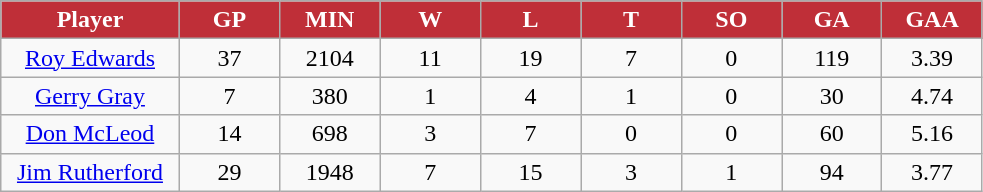<table class="wikitable sortable">
<tr>
<th style="background:#BF2F38;color:#FFFFFF;" width="16%">Player</th>
<th style="background:#BF2F38;color:#FFFFFF;" width="9%">GP</th>
<th style="background:#BF2F38;color:#FFFFFF;" width="9%">MIN</th>
<th style="background:#BF2F38;color:#FFFFFF;" width="9%">W</th>
<th style="background:#BF2F38;color:#FFFFFF;" width="9%">L</th>
<th style="background:#BF2F38;color:#FFFFFF;" width="9%">T</th>
<th style="background:#BF2F38;color:#FFFFFF;" width="9%">SO</th>
<th style="background:#BF2F38;color:#FFFFFF;" width="9%">GA</th>
<th style="background:#BF2F38;color:#FFFFFF;" width="9%">GAA</th>
</tr>
<tr align="center">
<td><a href='#'>Roy Edwards</a></td>
<td>37</td>
<td>2104</td>
<td>11</td>
<td>19</td>
<td>7</td>
<td>0</td>
<td>119</td>
<td>3.39</td>
</tr>
<tr align="center">
<td><a href='#'>Gerry Gray</a></td>
<td>7</td>
<td>380</td>
<td>1</td>
<td>4</td>
<td>1</td>
<td>0</td>
<td>30</td>
<td>4.74</td>
</tr>
<tr align="center">
<td><a href='#'>Don McLeod</a></td>
<td>14</td>
<td>698</td>
<td>3</td>
<td>7</td>
<td>0</td>
<td>0</td>
<td>60</td>
<td>5.16</td>
</tr>
<tr align="center">
<td><a href='#'>Jim Rutherford</a></td>
<td>29</td>
<td>1948</td>
<td>7</td>
<td>15</td>
<td>3</td>
<td>1</td>
<td>94</td>
<td>3.77</td>
</tr>
</table>
